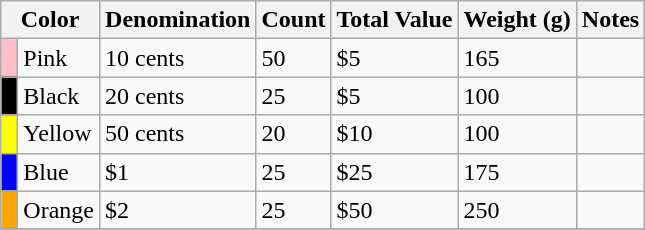<table class="wikitable">
<tr>
<th colspan=2>Color</th>
<th>Denomination</th>
<th>Count</th>
<th>Total Value</th>
<th>Weight (g)</th>
<th>Notes</th>
</tr>
<tr>
<td style="background:Pink"> </td>
<td>Pink</td>
<td>10 cents</td>
<td>50</td>
<td>$5</td>
<td>165</td>
<td></td>
</tr>
<tr>
<td style="background:Black"> </td>
<td>Black</td>
<td>20 cents</td>
<td>25</td>
<td>$5</td>
<td>100</td>
<td></td>
</tr>
<tr>
<td style="background:Yellow"> </td>
<td>Yellow</td>
<td>50 cents</td>
<td>20</td>
<td>$10</td>
<td>100</td>
<td></td>
</tr>
<tr>
<td style="background:Blue"> </td>
<td>Blue</td>
<td>$1</td>
<td>25</td>
<td>$25</td>
<td>175</td>
<td></td>
</tr>
<tr>
<td style="background:Orange"> </td>
<td>Orange</td>
<td>$2</td>
<td>25</td>
<td>$50</td>
<td>250</td>
<td></td>
</tr>
<tr>
</tr>
</table>
